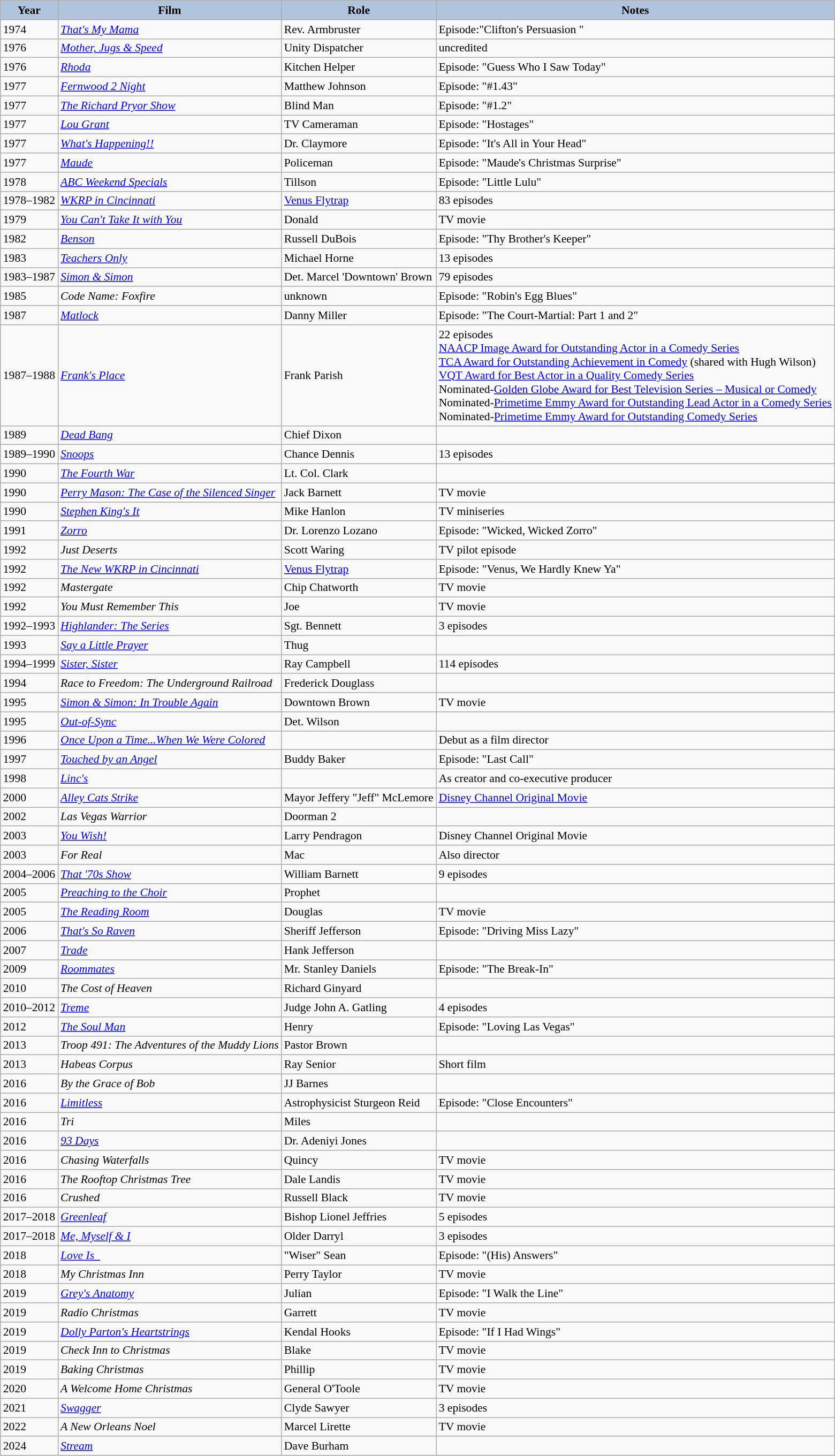<table class="wikitable" style="font-size:90%">
<tr style="text-align:center;">
<th style="background:#B0C4DE;">Year</th>
<th style="background:#B0C4DE;">Film</th>
<th style="background:#B0C4DE;">Role</th>
<th style="background:#B0C4DE;">Notes</th>
</tr>
<tr>
<td>1974</td>
<td><em><a href='#'>That's My Mama</a></em></td>
<td>Rev. Armbruster</td>
<td>Episode:"Clifton's Persuasion "</td>
</tr>
<tr>
<td>1976</td>
<td><em><a href='#'>Mother, Jugs & Speed</a></em></td>
<td>Unity Dispatcher</td>
<td>uncredited</td>
</tr>
<tr>
<td>1976</td>
<td><em><a href='#'>Rhoda</a></em></td>
<td>Kitchen Helper</td>
<td>Episode: "Guess Who I Saw Today"</td>
</tr>
<tr>
<td>1977</td>
<td><em><a href='#'>Fernwood 2 Night</a></em></td>
<td>Matthew Johnson</td>
<td>Episode: "#1.43"</td>
</tr>
<tr>
<td>1977</td>
<td><em><a href='#'>The Richard Pryor Show</a></em></td>
<td>Blind Man</td>
<td>Episode: "#1.2"</td>
</tr>
<tr>
<td>1977</td>
<td><em><a href='#'>Lou Grant</a></em></td>
<td>TV Cameraman</td>
<td>Episode: "Hostages"</td>
</tr>
<tr>
<td>1977</td>
<td><em><a href='#'>What's Happening!!</a></em></td>
<td>Dr. Claymore</td>
<td>Episode: "It's All in Your Head"</td>
</tr>
<tr>
<td>1977</td>
<td><em><a href='#'>Maude</a></em></td>
<td>Policeman</td>
<td>Episode: "Maude's Christmas Surprise"</td>
</tr>
<tr>
<td>1978</td>
<td><em><a href='#'>ABC Weekend Specials</a></em></td>
<td>Tillson</td>
<td>Episode: "Little Lulu"</td>
</tr>
<tr>
<td>1978–1982</td>
<td><em><a href='#'>WKRP in Cincinnati</a></em></td>
<td><a href='#'>Venus Flytrap</a></td>
<td>83 episodes</td>
</tr>
<tr>
<td>1979</td>
<td><em><a href='#'>You Can't Take It with You</a></em></td>
<td>Donald</td>
<td>TV movie</td>
</tr>
<tr>
<td>1982</td>
<td><em><a href='#'>Benson</a></em></td>
<td>Russell DuBois</td>
<td>Episode: "Thy Brother's Keeper"</td>
</tr>
<tr>
<td>1983</td>
<td><em><a href='#'>Teachers Only</a></em></td>
<td>Michael Horne</td>
<td>13 episodes</td>
</tr>
<tr>
<td>1983–1987</td>
<td><em><a href='#'>Simon & Simon</a></em></td>
<td>Det. Marcel 'Downtown' Brown</td>
<td>79 episodes</td>
</tr>
<tr>
<td>1985</td>
<td><em>Code Name: Foxfire</em></td>
<td>unknown</td>
<td>Episode: "Robin's Egg Blues"</td>
</tr>
<tr>
<td>1987</td>
<td><em><a href='#'>Matlock</a></em></td>
<td>Danny Miller</td>
<td>Episode: "The Court-Martial: Part 1 and 2"</td>
</tr>
<tr>
<td>1987–1988</td>
<td><em><a href='#'>Frank's Place</a></em></td>
<td>Frank Parish</td>
<td>22 episodes<br><a href='#'>NAACP Image Award for Outstanding Actor in a Comedy Series</a><br><a href='#'>TCA Award for Outstanding Achievement in Comedy</a> (shared with Hugh Wilson)<br><a href='#'>VQT Award for Best Actor in a Quality Comedy Series</a><br>Nominated-<a href='#'>Golden Globe Award for Best Television Series – Musical or Comedy</a><br>Nominated-<a href='#'>Primetime Emmy Award for Outstanding Lead Actor in a Comedy Series</a><br>Nominated-<a href='#'>Primetime Emmy Award for Outstanding Comedy Series</a></td>
</tr>
<tr>
<td>1989</td>
<td><em><a href='#'>Dead Bang</a></em></td>
<td>Chief Dixon</td>
<td></td>
</tr>
<tr>
<td>1989–1990</td>
<td><em><a href='#'>Snoops</a></em></td>
<td>Chance Dennis</td>
<td>13 episodes</td>
</tr>
<tr>
<td>1990</td>
<td><em><a href='#'>The Fourth War</a></em></td>
<td>Lt. Col. Clark</td>
<td></td>
</tr>
<tr>
<td>1990</td>
<td><em><a href='#'>Perry Mason: The Case of the Silenced Singer</a></em></td>
<td>Jack Barnett</td>
<td>TV movie</td>
</tr>
<tr>
<td>1990</td>
<td><em><a href='#'>Stephen King's It</a></em></td>
<td>Mike Hanlon</td>
<td>TV miniseries</td>
</tr>
<tr>
<td>1991</td>
<td><em><a href='#'>Zorro</a></em></td>
<td>Dr. Lorenzo Lozano</td>
<td>Episode: "Wicked, Wicked Zorro"</td>
</tr>
<tr>
<td>1992</td>
<td><em>Just Deserts</em></td>
<td>Scott Waring</td>
<td>TV pilot episode</td>
</tr>
<tr>
<td>1992</td>
<td><em><a href='#'>The New WKRP in Cincinnati</a></em></td>
<td><a href='#'>Venus Flytrap</a></td>
<td>Episode: "Venus, We Hardly Knew Ya"</td>
</tr>
<tr>
<td>1992</td>
<td><em>Mastergate</em></td>
<td>Chip Chatworth</td>
<td>TV movie</td>
</tr>
<tr>
<td>1992</td>
<td><em>You Must Remember This</em></td>
<td>Joe</td>
<td>TV movie</td>
</tr>
<tr>
<td>1992–1993</td>
<td><em><a href='#'>Highlander: The Series</a></em></td>
<td>Sgt. Bennett</td>
<td>3 episodes</td>
</tr>
<tr>
<td>1993</td>
<td><em><a href='#'>Say a Little Prayer</a></em></td>
<td>Thug</td>
<td></td>
</tr>
<tr>
<td>1994–1999</td>
<td><em><a href='#'>Sister, Sister</a></em></td>
<td>Ray Campbell</td>
<td>114 episodes</td>
</tr>
<tr>
<td>1994</td>
<td><em>Race to Freedom: The Underground Railroad</em></td>
<td>Frederick Douglass</td>
<td></td>
</tr>
<tr>
<td>1995</td>
<td><em><a href='#'>Simon & Simon: In Trouble Again</a></em></td>
<td>Downtown Brown</td>
<td>TV movie</td>
</tr>
<tr>
<td>1995</td>
<td><em><a href='#'>Out-of-Sync</a></em></td>
<td>Det. Wilson</td>
<td></td>
</tr>
<tr>
<td>1996</td>
<td><em><a href='#'>Once Upon a Time...When We Were Colored</a></em></td>
<td></td>
<td>Debut as a film director</td>
</tr>
<tr>
<td>1997</td>
<td><em><a href='#'>Touched by an Angel</a></em></td>
<td>Buddy Baker</td>
<td>Episode: "Last Call"</td>
</tr>
<tr>
<td>1998</td>
<td><em><a href='#'>Linc's</a></em></td>
<td></td>
<td>As creator and co-executive producer</td>
</tr>
<tr>
<td>2000</td>
<td><em><a href='#'>Alley Cats Strike</a></em></td>
<td>Mayor Jeffery "Jeff" McLemore</td>
<td><a href='#'>Disney Channel Original Movie</a></td>
</tr>
<tr>
<td>2002</td>
<td><em>Las Vegas Warrior</em></td>
<td>Doorman 2</td>
<td></td>
</tr>
<tr>
<td>2003</td>
<td><em><a href='#'>You Wish!</a></em></td>
<td>Larry Pendragon</td>
<td>Disney Channel Original Movie</td>
</tr>
<tr>
<td>2003</td>
<td><em>For Real</em></td>
<td>Mac</td>
<td>Also director</td>
</tr>
<tr>
<td>2004–2006</td>
<td><em><a href='#'>That '70s Show</a></em></td>
<td>William Barnett</td>
<td>9 episodes</td>
</tr>
<tr>
<td>2005</td>
<td><em><a href='#'>Preaching to the Choir</a></em></td>
<td>Prophet</td>
<td></td>
</tr>
<tr>
<td>2005</td>
<td><em><a href='#'>The Reading Room</a></em></td>
<td>Douglas</td>
<td>TV movie</td>
</tr>
<tr>
<td>2006</td>
<td><em><a href='#'>That's So Raven</a></em></td>
<td>Sheriff Jefferson</td>
<td>Episode: "Driving Miss Lazy"</td>
</tr>
<tr>
<td>2007</td>
<td><em><a href='#'>Trade</a></em></td>
<td>Hank Jefferson</td>
<td></td>
</tr>
<tr>
<td>2009</td>
<td><em><a href='#'>Roommates</a></em></td>
<td>Mr. Stanley Daniels</td>
<td>Episode: "The Break-In"</td>
</tr>
<tr>
<td>2010</td>
<td><em>The Cost of Heaven</em></td>
<td>Richard Ginyard</td>
<td></td>
</tr>
<tr>
<td>2010–2012</td>
<td><em><a href='#'>Treme</a></em></td>
<td>Judge John A. Gatling</td>
<td>4 episodes</td>
</tr>
<tr>
<td>2012</td>
<td><em><a href='#'>The Soul Man</a></em></td>
<td>Henry</td>
<td>Episode: "Loving Las Vegas"</td>
</tr>
<tr>
<td>2013</td>
<td><em>Troop 491: The Adventures of the Muddy Lions</em></td>
<td>Pastor Brown</td>
<td></td>
</tr>
<tr>
<td>2013</td>
<td><em>Habeas Corpus</em></td>
<td>Ray Senior</td>
<td>Short film</td>
</tr>
<tr>
<td>2016</td>
<td><em>By the Grace of Bob</em></td>
<td>JJ Barnes</td>
<td></td>
</tr>
<tr>
<td>2016</td>
<td><em><a href='#'>Limitless</a></em></td>
<td>Astrophysicist Sturgeon Reid</td>
<td>Episode: "Close Encounters"</td>
</tr>
<tr>
<td>2016</td>
<td><em>Tri</em></td>
<td>Miles</td>
<td></td>
</tr>
<tr>
<td>2016</td>
<td><em><a href='#'>93 Days</a></em></td>
<td>Dr. Adeniyi Jones</td>
<td></td>
</tr>
<tr>
<td>2016</td>
<td><em>Chasing Waterfalls</em></td>
<td>Quincy</td>
<td>TV movie</td>
</tr>
<tr>
<td>2016</td>
<td><em>The Rooftop Christmas Tree</em></td>
<td>Dale Landis</td>
<td>TV movie</td>
</tr>
<tr>
<td>2016</td>
<td><em>Crushed</em></td>
<td>Russell Black</td>
<td>TV movie</td>
</tr>
<tr>
<td>2017–2018</td>
<td><em><a href='#'>Greenleaf</a></em></td>
<td>Bishop Lionel Jeffries</td>
<td>5 episodes</td>
</tr>
<tr>
<td>2017–2018</td>
<td><em><a href='#'>Me, Myself & I</a></em></td>
<td>Older Darryl</td>
<td>3 episodes</td>
</tr>
<tr>
<td>2018</td>
<td><em><a href='#'>Love Is_</a></em></td>
<td>"Wiser" Sean</td>
<td>Episode: "(His) Answers"</td>
</tr>
<tr>
<td>2018</td>
<td><em>My Christmas Inn</em></td>
<td>Perry Taylor</td>
<td>TV movie</td>
</tr>
<tr>
<td>2019</td>
<td><em><a href='#'>Grey's Anatomy</a></em></td>
<td>Julian</td>
<td>Episode: "I Walk the Line"</td>
</tr>
<tr>
<td>2019</td>
<td><em>Radio Christmas</em></td>
<td>Garrett</td>
<td>TV movie</td>
</tr>
<tr>
<td>2019</td>
<td><em><a href='#'>Dolly Parton's Heartstrings</a></em></td>
<td>Kendal Hooks</td>
<td>Episode: "If I Had Wings"</td>
</tr>
<tr>
<td>2019</td>
<td><em>Check Inn to Christmas</em></td>
<td>Blake</td>
<td>TV movie</td>
</tr>
<tr>
<td>2019</td>
<td><em>Baking Christmas</em></td>
<td>Phillip</td>
<td>TV movie</td>
</tr>
<tr>
<td>2020</td>
<td><em>A Welcome Home Christmas</em></td>
<td>General O'Toole</td>
<td>TV movie</td>
</tr>
<tr>
<td>2021</td>
<td><em><a href='#'>Swagger</a></em></td>
<td>Clyde Sawyer</td>
<td>3 episodes</td>
</tr>
<tr>
<td>2022</td>
<td><em>A New Orleans Noel</em></td>
<td>Marcel Lirette</td>
<td>TV movie</td>
</tr>
<tr>
<td>2024</td>
<td><em><a href='#'>Stream</a></em></td>
<td>Dave Burham</td>
<td></td>
</tr>
</table>
